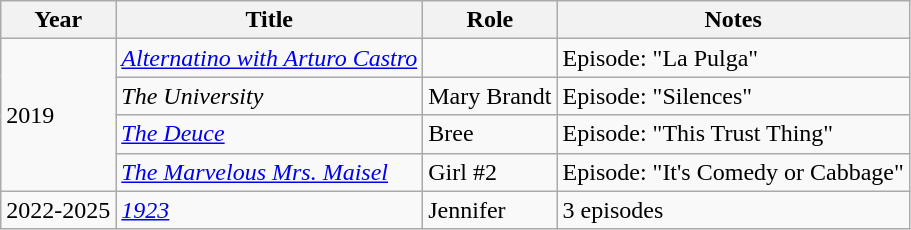<table class="wikitable sortable">
<tr>
<th>Year</th>
<th>Title</th>
<th>Role</th>
<th>Notes</th>
</tr>
<tr>
<td rowspan="4">2019</td>
<td><em><a href='#'>Alternatino with Arturo Castro</a></em></td>
<td></td>
<td>Episode: "La Pulga"</td>
</tr>
<tr>
<td><em>The University</em></td>
<td>Mary Brandt</td>
<td>Episode: "Silences"</td>
</tr>
<tr>
<td><em><a href='#'>The Deuce</a></em></td>
<td>Bree</td>
<td>Episode: "This Trust Thing"</td>
</tr>
<tr>
<td><em><a href='#'>The Marvelous Mrs. Maisel</a></em></td>
<td>Girl #2</td>
<td>Episode: "It's Comedy or Cabbage"</td>
</tr>
<tr>
<td>2022-2025</td>
<td><em><a href='#'>1923</a></em></td>
<td>Jennifer</td>
<td>3 episodes</td>
</tr>
</table>
